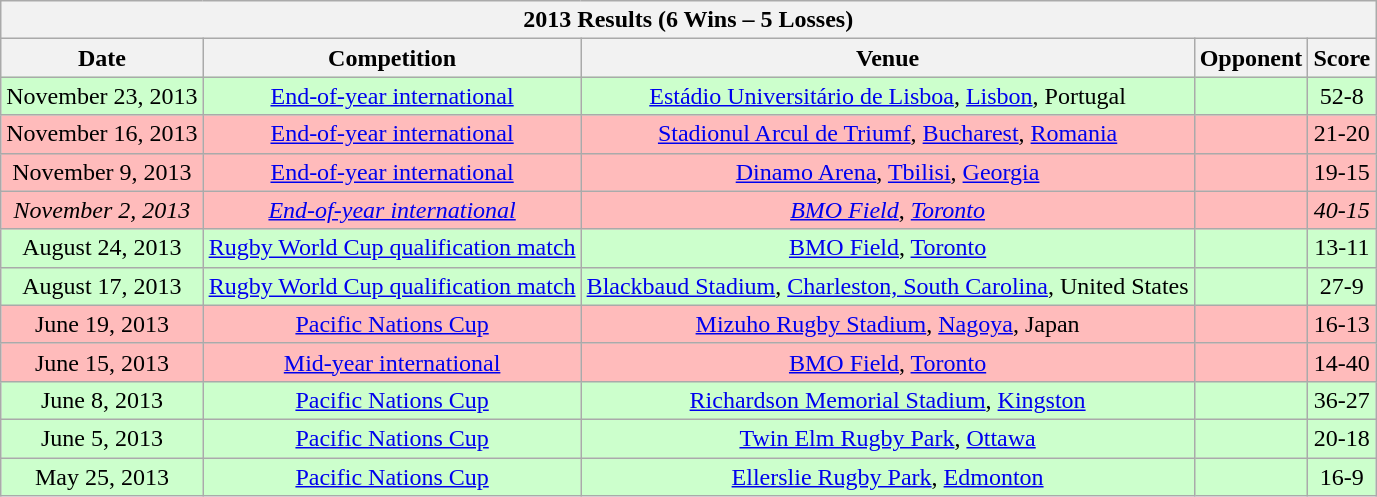<table class="wikitable sortable">
<tr>
<th colspan="5"><strong>2013 Results (6 Wins – 5 Losses)</strong></th>
</tr>
<tr>
<th>Date</th>
<th>Competition</th>
<th>Venue</th>
<th>Opponent</th>
<th>Score</th>
</tr>
<tr style="background:#cfc;">
<td align=center>November 23, 2013</td>
<td align=center><a href='#'>End-of-year international</a></td>
<td align=center><a href='#'>Estádio Universitário de Lisboa</a>, <a href='#'>Lisbon</a>, Portugal</td>
<td></td>
<td align=center>52-8</td>
</tr>
<tr style="background:#fbb;">
<td align=center>November 16, 2013</td>
<td align=center><a href='#'>End-of-year international</a></td>
<td align=center><a href='#'>Stadionul Arcul de Triumf</a>, <a href='#'>Bucharest</a>, <a href='#'>Romania</a></td>
<td></td>
<td align=center>21-20</td>
</tr>
<tr style="background:#fbb;">
<td align=center>November 9, 2013</td>
<td align=center><a href='#'>End-of-year international</a></td>
<td align=center><a href='#'>Dinamo Arena</a>, <a href='#'>Tbilisi</a>, <a href='#'>Georgia</a></td>
<td></td>
<td align=center>19-15</td>
</tr>
<tr style="background:#fbb;">
<td align=center><em>November 2, 2013</em></td>
<td align=center><em><a href='#'>End-of-year international</a></em></td>
<td align=center><em><a href='#'>BMO Field</a></em>, <em><a href='#'>Toronto</a></em></td>
<td></td>
<td align=center><em>40-15</em></td>
</tr>
<tr style="background:#cfc;">
<td align=center>August 24, 2013</td>
<td align=center><a href='#'>Rugby World Cup qualification match</a></td>
<td align=center><a href='#'>BMO Field</a>, <a href='#'>Toronto</a></td>
<td></td>
<td align=center>13-11</td>
</tr>
<tr style="background:#cfc;">
<td align=center>August 17, 2013</td>
<td align=center><a href='#'>Rugby World Cup qualification match</a></td>
<td align=center><a href='#'>Blackbaud Stadium</a>, <a href='#'>Charleston, South Carolina</a>, United States</td>
<td></td>
<td align=center>27-9</td>
</tr>
<tr style="background:#fbb;">
<td align=center>June 19, 2013</td>
<td align=center><a href='#'>Pacific Nations Cup</a></td>
<td align=center><a href='#'>Mizuho Rugby Stadium</a>, <a href='#'>Nagoya</a>, Japan</td>
<td></td>
<td align=center>16-13</td>
</tr>
<tr style="background:#fbb;">
<td align=center>June 15, 2013</td>
<td align=center><a href='#'>Mid-year international</a></td>
<td align=center><a href='#'>BMO Field</a>, <a href='#'>Toronto</a></td>
<td></td>
<td align=center>14-40</td>
</tr>
<tr style="background:#cfc;">
<td align=center>June 8, 2013</td>
<td align=center><a href='#'>Pacific Nations Cup</a></td>
<td align=center><a href='#'>Richardson Memorial Stadium</a>, <a href='#'>Kingston</a></td>
<td></td>
<td align=center>36-27</td>
</tr>
<tr style="background:#cfc;">
<td align=center>June 5, 2013</td>
<td align=center><a href='#'>Pacific Nations Cup</a></td>
<td align=center><a href='#'>Twin Elm Rugby Park</a>, <a href='#'>Ottawa</a></td>
<td></td>
<td align=center>20-18</td>
</tr>
<tr style="background:#cfc;">
<td align=center>May 25, 2013</td>
<td align=center><a href='#'>Pacific Nations Cup</a></td>
<td align=center><a href='#'>Ellerslie Rugby Park</a>, <a href='#'>Edmonton</a></td>
<td></td>
<td align=center>16-9</td>
</tr>
</table>
